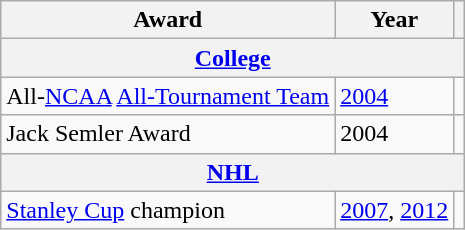<table class="wikitable">
<tr>
<th>Award</th>
<th>Year</th>
<th></th>
</tr>
<tr>
<th colspan="3"><a href='#'>College</a></th>
</tr>
<tr>
<td>All-<a href='#'>NCAA</a> <a href='#'>All-Tournament Team</a></td>
<td><a href='#'>2004</a></td>
<td></td>
</tr>
<tr>
<td>Jack Semler Award</td>
<td>2004</td>
<td></td>
</tr>
<tr>
<th colspan="3"><a href='#'>NHL</a></th>
</tr>
<tr>
<td><a href='#'>Stanley Cup</a> champion</td>
<td><a href='#'>2007</a>, <a href='#'>2012</a></td>
<td></td>
</tr>
</table>
